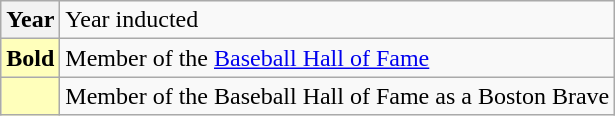<table class="wikitable">
<tr>
<th scope="row">Year</th>
<td>Year inducted</td>
</tr>
<tr>
<th scope="row" style="background:#ffb;"><strong>Bold</strong></th>
<td>Member of the <a href='#'>Baseball Hall of Fame</a></td>
</tr>
<tr>
<th scope="row" style="background:#ffb;"></th>
<td>Member of the Baseball Hall of Fame as a Boston Brave</td>
</tr>
</table>
